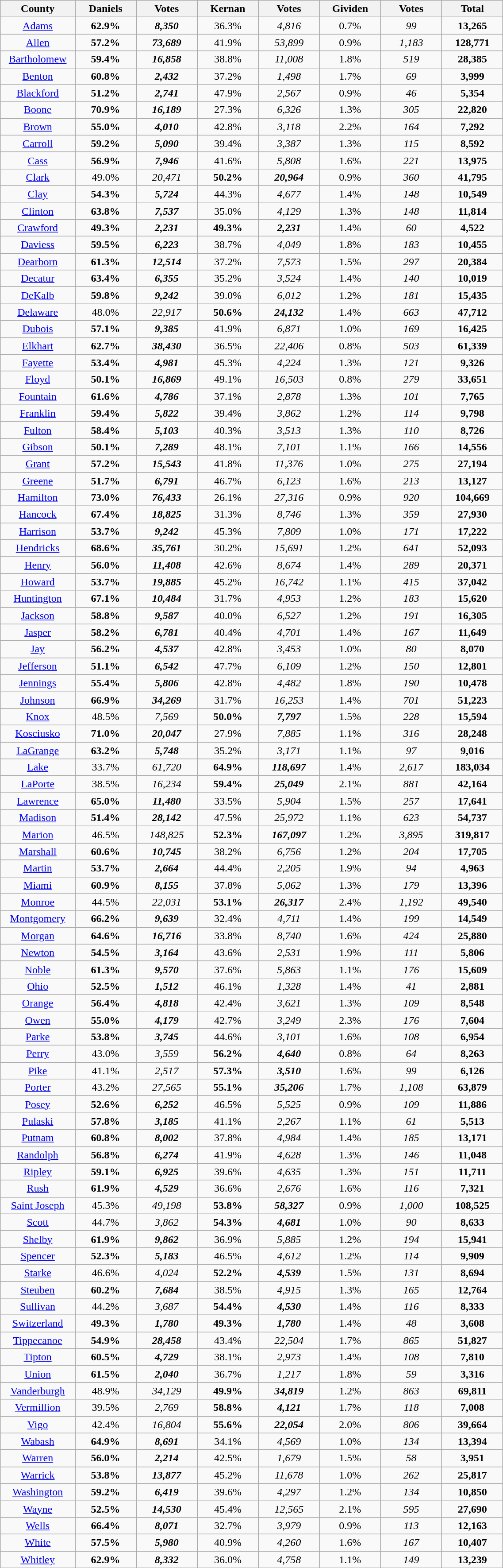<table width="60%" class="wikitable sortable">
<tr>
<th width="11%">County</th>
<th width="10%">Daniels</th>
<th width="10%">Votes</th>
<th width="10%">Kernan</th>
<th width="10%">Votes</th>
<th width="10%">Gividen</th>
<th width="10%">Votes</th>
<th width="10%">Total</th>
</tr>
<tr>
<td align="center" ><a href='#'>Adams</a></td>
<td align="center"><strong>62.9%</strong></td>
<td align="center"><strong><em>8,350</em></strong></td>
<td align="center">36.3%</td>
<td align="center"><em>4,816</em></td>
<td align="center">0.7%</td>
<td align="center"><em>99</em></td>
<td align="center"><strong>13,265</strong></td>
</tr>
<tr>
<td align="center" ><a href='#'>Allen</a></td>
<td align="center"><strong>57.2%</strong></td>
<td align="center"><strong><em>73,689</em></strong></td>
<td align="center">41.9%</td>
<td align="center"><em>53,899</em></td>
<td align="center">0.9%</td>
<td align="center"><em>1,183</em></td>
<td align="center"><strong>128,771</strong></td>
</tr>
<tr>
<td align="center" ><a href='#'>Bartholomew</a></td>
<td align="center"><strong>59.4%</strong></td>
<td align="center"><strong><em>16,858</em></strong></td>
<td align="center">38.8%</td>
<td align="center"><em>11,008</em></td>
<td align="center">1.8%</td>
<td align="center"><em>519</em></td>
<td align="center"><strong>28,385</strong></td>
</tr>
<tr>
<td align="center" ><a href='#'>Benton</a></td>
<td align="center"><strong>60.8%</strong></td>
<td align="center"><strong><em>2,432</em></strong></td>
<td align="center">37.2%</td>
<td align="center"><em>1,498</em></td>
<td align="center">1.7%</td>
<td align="center"><em>69</em></td>
<td align="center"><strong>3,999</strong></td>
</tr>
<tr>
<td align="center" ><a href='#'>Blackford</a></td>
<td align="center"><strong>51.2%</strong></td>
<td align="center"><strong><em>2,741</em></strong></td>
<td align="center">47.9%</td>
<td align="center"><em>2,567</em></td>
<td align="center">0.9%</td>
<td align="center"><em>46</em></td>
<td align="center"><strong>5,354</strong></td>
</tr>
<tr>
<td align="center" ><a href='#'>Boone</a></td>
<td align="center"><strong>70.9%</strong></td>
<td align="center"><strong><em>16,189</em></strong></td>
<td align="center">27.3%</td>
<td align="center"><em>6,326</em></td>
<td align="center">1.3%</td>
<td align="center"><em>305</em></td>
<td align="center"><strong>22,820</strong></td>
</tr>
<tr>
<td align="center" ><a href='#'>Brown</a></td>
<td align="center"><strong>55.0%</strong></td>
<td align="center"><strong><em>4,010</em></strong></td>
<td align="center">42.8%</td>
<td align="center"><em>3,118</em></td>
<td align="center">2.2%</td>
<td align="center"><em>164</em></td>
<td align="center"><strong>7,292</strong></td>
</tr>
<tr>
<td align="center" ><a href='#'>Carroll</a></td>
<td align="center"><strong>59.2%</strong></td>
<td align="center"><strong><em>5,090</em></strong></td>
<td align="center">39.4%</td>
<td align="center"><em>3,387</em></td>
<td align="center">1.3%</td>
<td align="center"><em>115</em></td>
<td align="center"><strong>8,592</strong></td>
</tr>
<tr>
<td align="center" ><a href='#'>Cass</a></td>
<td align="center"><strong>56.9%</strong></td>
<td align="center"><strong><em>7,946</em></strong></td>
<td align="center">41.6%</td>
<td align="center"><em>5,808</em></td>
<td align="center">1.6%</td>
<td align="center"><em>221</em></td>
<td align="center"><strong>13,975</strong></td>
</tr>
<tr>
<td align="center" ><a href='#'>Clark</a></td>
<td align="center">49.0%</td>
<td align="center"><em>20,471</em></td>
<td align="center"><strong>50.2%</strong></td>
<td align="center"><strong><em>20,964</em></strong></td>
<td align="center">0.9%</td>
<td align="center"><em>360</em></td>
<td align="center"><strong>41,795</strong></td>
</tr>
<tr>
<td align="center" ><a href='#'>Clay</a></td>
<td align="center"><strong>54.3%</strong></td>
<td align="center"><strong><em>5,724</em></strong></td>
<td align="center">44.3%</td>
<td align="center"><em>4,677</em></td>
<td align="center">1.4%</td>
<td align="center"><em>148</em></td>
<td align="center"><strong>10,549</strong></td>
</tr>
<tr>
<td align="center" ><a href='#'>Clinton</a></td>
<td align="center"><strong>63.8%</strong></td>
<td align="center"><strong><em>7,537</em></strong></td>
<td align="center">35.0%</td>
<td align="center"><em>4,129</em></td>
<td align="center">1.3%</td>
<td align="center"><em>148</em></td>
<td align="center"><strong>11,814</strong></td>
</tr>
<tr>
<td align="center" ><a href='#'>Crawford</a></td>
<td align="center"><strong>49.3%</strong></td>
<td align="center"><strong><em>2,231</em></strong></td>
<td align="center"><strong>49.3%</strong></td>
<td align="center"><strong><em>2,231</em></strong></td>
<td align="center">1.4%</td>
<td align="center"><em>60</em></td>
<td align="center"><strong>4,522</strong></td>
</tr>
<tr>
<td align="center" ><a href='#'>Daviess</a></td>
<td align="center"><strong>59.5%</strong></td>
<td align="center"><strong><em>6,223</em></strong></td>
<td align="center">38.7%</td>
<td align="center"><em>4,049</em></td>
<td align="center">1.8%</td>
<td align="center"><em>183</em></td>
<td align="center"><strong>10,455</strong></td>
</tr>
<tr>
<td align="center" ><a href='#'>Dearborn</a></td>
<td align="center"><strong>61.3%</strong></td>
<td align="center"><strong><em>12,514</em></strong></td>
<td align="center">37.2%</td>
<td align="center"><em>7,573</em></td>
<td align="center">1.5%</td>
<td align="center"><em>297</em></td>
<td align="center"><strong>20,384</strong></td>
</tr>
<tr>
<td align="center" ><a href='#'>Decatur</a></td>
<td align="center"><strong>63.4%</strong></td>
<td align="center"><strong><em>6,355</em></strong></td>
<td align="center">35.2%</td>
<td align="center"><em>3,524</em></td>
<td align="center">1.4%</td>
<td align="center"><em>140</em></td>
<td align="center"><strong>10,019</strong></td>
</tr>
<tr>
<td align="center" ><a href='#'>DeKalb</a></td>
<td align="center"><strong>59.8%</strong></td>
<td align="center"><strong><em>9,242</em></strong></td>
<td align="center">39.0%</td>
<td align="center"><em>6,012</em></td>
<td align="center">1.2%</td>
<td align="center"><em>181</em></td>
<td align="center"><strong>15,435</strong></td>
</tr>
<tr>
<td align="center" ><a href='#'>Delaware</a></td>
<td align="center">48.0%</td>
<td align="center"><em>22,917</em></td>
<td align="center"><strong>50.6%</strong></td>
<td align="center"><strong><em>24,132</em></strong></td>
<td align="center">1.4%</td>
<td align="center"><em>663</em></td>
<td align="center"><strong>47,712</strong></td>
</tr>
<tr>
<td align="center" ><a href='#'>Dubois</a></td>
<td align="center"><strong>57.1%</strong></td>
<td align="center"><strong><em>9,385</em></strong></td>
<td align="center">41.9%</td>
<td align="center"><em>6,871</em></td>
<td align="center">1.0%</td>
<td align="center"><em>169</em></td>
<td align="center"><strong>16,425</strong></td>
</tr>
<tr>
<td align="center" ><a href='#'>Elkhart</a></td>
<td align="center"><strong>62.7%</strong></td>
<td align="center"><strong><em>38,430</em></strong></td>
<td align="center">36.5%</td>
<td align="center"><em>22,406</em></td>
<td align="center">0.8%</td>
<td align="center"><em>503</em></td>
<td align="center"><strong>61,339</strong></td>
</tr>
<tr>
<td align="center" ><a href='#'>Fayette</a></td>
<td align="center"><strong>53.4%</strong></td>
<td align="center"><strong><em>4,981</em></strong></td>
<td align="center">45.3%</td>
<td align="center"><em>4,224</em></td>
<td align="center">1.3%</td>
<td align="center"><em>121</em></td>
<td align="center"><strong>9,326</strong></td>
</tr>
<tr>
<td align="center" ><a href='#'>Floyd</a></td>
<td align="center"><strong>50.1%</strong></td>
<td align="center"><strong><em>16,869</em></strong></td>
<td align="center">49.1%</td>
<td align="center"><em>16,503</em></td>
<td align="center">0.8%</td>
<td align="center"><em>279</em></td>
<td align="center"><strong>33,651</strong></td>
</tr>
<tr>
<td align="center" ><a href='#'>Fountain</a></td>
<td align="center"><strong>61.6%</strong></td>
<td align="center"><strong><em>4,786</em></strong></td>
<td align="center">37.1%</td>
<td align="center"><em>2,878</em></td>
<td align="center">1.3%</td>
<td align="center"><em>101</em></td>
<td align="center"><strong>7,765</strong></td>
</tr>
<tr>
<td align="center" ><a href='#'>Franklin</a></td>
<td align="center"><strong>59.4%</strong></td>
<td align="center"><strong><em>5,822</em></strong></td>
<td align="center">39.4%</td>
<td align="center"><em>3,862</em></td>
<td align="center">1.2%</td>
<td align="center"><em>114</em></td>
<td align="center"><strong>9,798</strong></td>
</tr>
<tr>
<td align="center" ><a href='#'>Fulton</a></td>
<td align="center"><strong>58.4%</strong></td>
<td align="center"><strong><em>5,103</em></strong></td>
<td align="center">40.3%</td>
<td align="center"><em>3,513</em></td>
<td align="center">1.3%</td>
<td align="center"><em>110</em></td>
<td align="center"><strong>8,726</strong></td>
</tr>
<tr>
<td align="center" ><a href='#'>Gibson</a></td>
<td align="center"><strong>50.1%</strong></td>
<td align="center"><strong><em>7,289</em></strong></td>
<td align="center">48.1%</td>
<td align="center"><em>7,101</em></td>
<td align="center">1.1%</td>
<td align="center"><em>166</em></td>
<td align="center"><strong>14,556</strong></td>
</tr>
<tr>
<td align="center" ><a href='#'>Grant</a></td>
<td align="center"><strong>57.2%</strong></td>
<td align="center"><strong><em>15,543</em></strong></td>
<td align="center">41.8%</td>
<td align="center"><em>11,376</em></td>
<td align="center">1.0%</td>
<td align="center"><em>275</em></td>
<td align="center"><strong>27,194</strong></td>
</tr>
<tr>
<td align="center" ><a href='#'>Greene</a></td>
<td align="center"><strong>51.7%</strong></td>
<td align="center"><strong><em>6,791</em></strong></td>
<td align="center">46.7%</td>
<td align="center"><em>6,123</em></td>
<td align="center">1.6%</td>
<td align="center"><em>213</em></td>
<td align="center"><strong>13,127</strong></td>
</tr>
<tr>
<td align="center" ><a href='#'>Hamilton</a></td>
<td align="center"><strong>73.0%</strong></td>
<td align="center"><strong><em>76,433</em></strong></td>
<td align="center">26.1%</td>
<td align="center"><em>27,316</em></td>
<td align="center">0.9%</td>
<td align="center"><em>920</em></td>
<td align="center"><strong>104,669</strong></td>
</tr>
<tr>
<td align="center" ><a href='#'>Hancock</a></td>
<td align="center"><strong>67.4%</strong></td>
<td align="center"><strong><em>18,825</em></strong></td>
<td align="center">31.3%</td>
<td align="center"><em>8,746</em></td>
<td align="center">1.3%</td>
<td align="center"><em>359</em></td>
<td align="center"><strong>27,930</strong></td>
</tr>
<tr>
<td align="center" ><a href='#'>Harrison</a></td>
<td align="center"><strong>53.7%</strong></td>
<td align="center"><strong><em>9,242</em></strong></td>
<td align="center">45.3%</td>
<td align="center"><em>7,809</em></td>
<td align="center">1.0%</td>
<td align="center"><em>171</em></td>
<td align="center"><strong>17,222</strong></td>
</tr>
<tr>
<td align="center" ><a href='#'>Hendricks</a></td>
<td align="center"><strong>68.6%</strong></td>
<td align="center"><strong><em>35,761</em></strong></td>
<td align="center">30.2%</td>
<td align="center"><em>15,691</em></td>
<td align="center">1.2%</td>
<td align="center"><em>641</em></td>
<td align="center"><strong>52,093</strong></td>
</tr>
<tr>
<td align="center" ><a href='#'>Henry</a></td>
<td align="center"><strong>56.0%</strong></td>
<td align="center"><strong><em>11,408</em></strong></td>
<td align="center">42.6%</td>
<td align="center"><em>8,674</em></td>
<td align="center">1.4%</td>
<td align="center"><em>289</em></td>
<td align="center"><strong>20,371</strong></td>
</tr>
<tr>
<td align="center" ><a href='#'>Howard</a></td>
<td align="center"><strong>53.7%</strong></td>
<td align="center"><strong><em>19,885</em></strong></td>
<td align="center">45.2%</td>
<td align="center"><em>16,742</em></td>
<td align="center">1.1%</td>
<td align="center"><em>415</em></td>
<td align="center"><strong>37,042</strong></td>
</tr>
<tr>
<td align="center" ><a href='#'>Huntington</a></td>
<td align="center"><strong>67.1%</strong></td>
<td align="center"><strong><em>10,484</em></strong></td>
<td align="center">31.7%</td>
<td align="center"><em>4,953</em></td>
<td align="center">1.2%</td>
<td align="center"><em>183</em></td>
<td align="center"><strong>15,620</strong></td>
</tr>
<tr>
<td align="center" ><a href='#'>Jackson</a></td>
<td align="center"><strong>58.8%</strong></td>
<td align="center"><strong><em>9,587</em></strong></td>
<td align="center">40.0%</td>
<td align="center"><em>6,527</em></td>
<td align="center">1.2%</td>
<td align="center"><em>191</em></td>
<td align="center"><strong>16,305</strong></td>
</tr>
<tr>
<td align="center" ><a href='#'>Jasper</a></td>
<td align="center"><strong>58.2%</strong></td>
<td align="center"><strong><em>6,781</em></strong></td>
<td align="center">40.4%</td>
<td align="center"><em>4,701</em></td>
<td align="center">1.4%</td>
<td align="center"><em>167</em></td>
<td align="center"><strong>11,649</strong></td>
</tr>
<tr>
<td align="center" ><a href='#'>Jay</a></td>
<td align="center"><strong>56.2%</strong></td>
<td align="center"><strong><em>4,537</em></strong></td>
<td align="center">42.8%</td>
<td align="center"><em>3,453</em></td>
<td align="center">1.0%</td>
<td align="center"><em>80</em></td>
<td align="center"><strong>8,070</strong></td>
</tr>
<tr>
<td align="center" ><a href='#'>Jefferson</a></td>
<td align="center"><strong>51.1%</strong></td>
<td align="center"><strong><em>6,542</em></strong></td>
<td align="center">47.7%</td>
<td align="center"><em>6,109</em></td>
<td align="center">1.2%</td>
<td align="center"><em>150</em></td>
<td align="center"><strong>12,801</strong></td>
</tr>
<tr>
<td align="center" ><a href='#'>Jennings</a></td>
<td align="center"><strong>55.4%</strong></td>
<td align="center"><strong><em>5,806</em></strong></td>
<td align="center">42.8%</td>
<td align="center"><em>4,482</em></td>
<td align="center">1.8%</td>
<td align="center"><em>190</em></td>
<td align="center"><strong>10,478</strong></td>
</tr>
<tr>
<td align="center" ><a href='#'>Johnson</a></td>
<td align="center"><strong>66.9%</strong></td>
<td align="center"><strong><em>34,269</em></strong></td>
<td align="center">31.7%</td>
<td align="center"><em>16,253</em></td>
<td align="center">1.4%</td>
<td align="center"><em>701</em></td>
<td align="center"><strong>51,223</strong></td>
</tr>
<tr>
<td align="center" ><a href='#'>Knox</a></td>
<td align="center">48.5%</td>
<td align="center"><em>7,569</em></td>
<td align="center"><strong>50.0%</strong></td>
<td align="center"><strong><em>7,797</em></strong></td>
<td align="center">1.5%</td>
<td align="center"><em>228</em></td>
<td align="center"><strong>15,594</strong></td>
</tr>
<tr>
<td align="center" ><a href='#'>Kosciusko</a></td>
<td align="center"><strong>71.0%</strong></td>
<td align="center"><strong><em>20,047</em></strong></td>
<td align="center">27.9%</td>
<td align="center"><em>7,885</em></td>
<td align="center">1.1%</td>
<td align="center"><em>316</em></td>
<td align="center"><strong>28,248</strong></td>
</tr>
<tr>
<td align="center" ><a href='#'>LaGrange</a></td>
<td align="center"><strong>63.2%</strong></td>
<td align="center"><strong><em>5,748</em></strong></td>
<td align="center">35.2%</td>
<td align="center"><em>3,171</em></td>
<td align="center">1.1%</td>
<td align="center"><em>97</em></td>
<td align="center"><strong>9,016</strong></td>
</tr>
<tr>
<td align="center" ><a href='#'>Lake</a></td>
<td align="center">33.7%</td>
<td align="center"><em>61,720</em></td>
<td align="center"><strong>64.9%</strong></td>
<td align="center"><strong><em>118,697</em></strong></td>
<td align="center">1.4%</td>
<td align="center"><em>2,617</em></td>
<td align="center"><strong>183,034</strong></td>
</tr>
<tr>
<td align="center" ><a href='#'>LaPorte</a></td>
<td align="center">38.5%</td>
<td align="center"><em>16,234</em></td>
<td align="center"><strong>59.4%</strong></td>
<td align="center"><strong><em>25,049</em></strong></td>
<td align="center">2.1%</td>
<td align="center"><em>881</em></td>
<td align="center"><strong>42,164</strong></td>
</tr>
<tr>
<td align="center" ><a href='#'>Lawrence</a></td>
<td align="center"><strong>65.0%</strong></td>
<td align="center"><strong><em>11,480</em></strong></td>
<td align="center">33.5%</td>
<td align="center"><em>5,904</em></td>
<td align="center">1.5%</td>
<td align="center"><em>257</em></td>
<td align="center"><strong>17,641</strong></td>
</tr>
<tr>
<td align="center" ><a href='#'>Madison</a></td>
<td align="center"><strong>51.4%</strong></td>
<td align="center"><strong><em>28,142</em></strong></td>
<td align="center">47.5%</td>
<td align="center"><em>25,972</em></td>
<td align="center">1.1%</td>
<td align="center"><em>623</em></td>
<td align="center"><strong>54,737</strong></td>
</tr>
<tr>
<td align="center" ><a href='#'>Marion</a></td>
<td align="center">46.5%</td>
<td align="center"><em>148,825</em></td>
<td align="center"><strong>52.3%</strong></td>
<td align="center"><strong><em>167,097</em></strong></td>
<td align="center">1.2%</td>
<td align="center"><em>3,895</em></td>
<td align="center"><strong>319,817</strong></td>
</tr>
<tr>
<td align="center" ><a href='#'>Marshall</a></td>
<td align="center"><strong>60.6%</strong></td>
<td align="center"><strong><em>10,745</em></strong></td>
<td align="center">38.2%</td>
<td align="center"><em>6,756</em></td>
<td align="center">1.2%</td>
<td align="center"><em>204</em></td>
<td align="center"><strong>17,705</strong></td>
</tr>
<tr>
<td align="center" ><a href='#'>Martin</a></td>
<td align="center"><strong>53.7%</strong></td>
<td align="center"><strong><em>2,664</em></strong></td>
<td align="center">44.4%</td>
<td align="center"><em>2,205</em></td>
<td align="center">1.9%</td>
<td align="center"><em>94</em></td>
<td align="center"><strong>4,963</strong></td>
</tr>
<tr>
<td align="center" ><a href='#'>Miami</a></td>
<td align="center"><strong>60.9%</strong></td>
<td align="center"><strong><em>8,155</em></strong></td>
<td align="center">37.8%</td>
<td align="center"><em>5,062</em></td>
<td align="center">1.3%</td>
<td align="center"><em>179</em></td>
<td align="center"><strong>13,396</strong></td>
</tr>
<tr>
<td align="center" ><a href='#'>Monroe</a></td>
<td align="center">44.5%</td>
<td align="center"><em>22,031</em></td>
<td align="center"><strong>53.1%</strong></td>
<td align="center"><strong><em>26,317</em></strong></td>
<td align="center">2.4%</td>
<td align="center"><em>1,192</em></td>
<td align="center"><strong>49,540</strong></td>
</tr>
<tr>
<td align="center" ><a href='#'>Montgomery</a></td>
<td align="center"><strong>66.2%</strong></td>
<td align="center"><strong><em>9,639</em></strong></td>
<td align="center">32.4%</td>
<td align="center"><em>4,711</em></td>
<td align="center">1.4%</td>
<td align="center"><em>199</em></td>
<td align="center"><strong>14,549</strong></td>
</tr>
<tr>
<td align="center" ><a href='#'>Morgan</a></td>
<td align="center"><strong>64.6%</strong></td>
<td align="center"><strong><em>16,716</em></strong></td>
<td align="center">33.8%</td>
<td align="center"><em>8,740</em></td>
<td align="center">1.6%</td>
<td align="center"><em>424</em></td>
<td align="center"><strong>25,880</strong></td>
</tr>
<tr>
<td align="center" ><a href='#'>Newton</a></td>
<td align="center"><strong>54.5%</strong></td>
<td align="center"><strong><em>3,164</em></strong></td>
<td align="center">43.6%</td>
<td align="center"><em>2,531</em></td>
<td align="center">1.9%</td>
<td align="center"><em>111</em></td>
<td align="center"><strong>5,806</strong></td>
</tr>
<tr>
<td align="center" ><a href='#'>Noble</a></td>
<td align="center"><strong>61.3%</strong></td>
<td align="center"><strong><em>9,570</em></strong></td>
<td align="center">37.6%</td>
<td align="center"><em>5,863</em></td>
<td align="center">1.1%</td>
<td align="center"><em>176</em></td>
<td align="center"><strong>15,609</strong></td>
</tr>
<tr>
<td align="center" ><a href='#'>Ohio</a></td>
<td align="center"><strong>52.5%</strong></td>
<td align="center"><strong><em>1,512</em></strong></td>
<td align="center">46.1%</td>
<td align="center"><em>1,328</em></td>
<td align="center">1.4%</td>
<td align="center"><em>41</em></td>
<td align="center"><strong>2,881</strong></td>
</tr>
<tr>
<td align="center" ><a href='#'>Orange</a></td>
<td align="center"><strong>56.4%</strong></td>
<td align="center"><strong><em>4,818</em></strong></td>
<td align="center">42.4%</td>
<td align="center"><em>3,621</em></td>
<td align="center">1.3%</td>
<td align="center"><em>109</em></td>
<td align="center"><strong>8,548</strong></td>
</tr>
<tr>
<td align="center" ><a href='#'>Owen</a></td>
<td align="center"><strong>55.0%</strong></td>
<td align="center"><strong><em>4,179</em></strong></td>
<td align="center">42.7%</td>
<td align="center"><em>3,249</em></td>
<td align="center">2.3%</td>
<td align="center"><em>176</em></td>
<td align="center"><strong>7,604</strong></td>
</tr>
<tr>
<td align="center" ><a href='#'>Parke</a></td>
<td align="center"><strong>53.8%</strong></td>
<td align="center"><strong><em>3,745</em></strong></td>
<td align="center">44.6%</td>
<td align="center"><em>3,101</em></td>
<td align="center">1.6%</td>
<td align="center"><em>108</em></td>
<td align="center"><strong>6,954</strong></td>
</tr>
<tr>
<td align="center" ><a href='#'>Perry</a></td>
<td align="center">43.0%</td>
<td align="center"><em>3,559</em></td>
<td align="center"><strong>56.2%</strong></td>
<td align="center"><strong><em>4,640</em></strong></td>
<td align="center">0.8%</td>
<td align="center"><em>64</em></td>
<td align="center"><strong>8,263</strong></td>
</tr>
<tr>
<td align="center" ><a href='#'>Pike</a></td>
<td align="center">41.1%</td>
<td align="center"><em>2,517</em></td>
<td align="center"><strong>57.3%</strong></td>
<td align="center"><strong><em>3,510</em></strong></td>
<td align="center">1.6%</td>
<td align="center"><em>99</em></td>
<td align="center"><strong>6,126</strong></td>
</tr>
<tr>
<td align="center" ><a href='#'>Porter</a></td>
<td align="center">43.2%</td>
<td align="center"><em>27,565</em></td>
<td align="center"><strong>55.1%</strong></td>
<td align="center"><strong><em>35,206</em></strong></td>
<td align="center">1.7%</td>
<td align="center"><em>1,108</em></td>
<td align="center"><strong>63,879</strong></td>
</tr>
<tr>
<td align="center" ><a href='#'>Posey</a></td>
<td align="center"><strong>52.6%</strong></td>
<td align="center"><strong><em>6,252</em></strong></td>
<td align="center">46.5%</td>
<td align="center"><em>5,525</em></td>
<td align="center">0.9%</td>
<td align="center"><em>109</em></td>
<td align="center"><strong>11,886</strong></td>
</tr>
<tr>
<td align="center" ><a href='#'>Pulaski</a></td>
<td align="center"><strong>57.8%</strong></td>
<td align="center"><strong><em>3,185</em></strong></td>
<td align="center">41.1%</td>
<td align="center"><em>2,267</em></td>
<td align="center">1.1%</td>
<td align="center"><em>61</em></td>
<td align="center"><strong>5,513</strong></td>
</tr>
<tr>
<td align="center" ><a href='#'>Putnam</a></td>
<td align="center"><strong>60.8%</strong></td>
<td align="center"><strong><em>8,002</em></strong></td>
<td align="center">37.8%</td>
<td align="center"><em>4,984</em></td>
<td align="center">1.4%</td>
<td align="center"><em>185</em></td>
<td align="center"><strong>13,171</strong></td>
</tr>
<tr>
<td align="center" ><a href='#'>Randolph</a></td>
<td align="center"><strong>56.8%</strong></td>
<td align="center"><strong><em>6,274</em></strong></td>
<td align="center">41.9%</td>
<td align="center"><em>4,628</em></td>
<td align="center">1.3%</td>
<td align="center"><em>146</em></td>
<td align="center"><strong>11,048</strong></td>
</tr>
<tr>
<td align="center" ><a href='#'>Ripley</a></td>
<td align="center"><strong>59.1%</strong></td>
<td align="center"><strong><em>6,925</em></strong></td>
<td align="center">39.6%</td>
<td align="center"><em>4,635</em></td>
<td align="center">1.3%</td>
<td align="center"><em>151</em></td>
<td align="center"><strong>11,711</strong></td>
</tr>
<tr>
<td align="center" ><a href='#'>Rush</a></td>
<td align="center"><strong>61.9%</strong></td>
<td align="center"><strong><em>4,529</em></strong></td>
<td align="center">36.6%</td>
<td align="center"><em>2,676</em></td>
<td align="center">1.6%</td>
<td align="center"><em>116</em></td>
<td align="center"><strong>7,321</strong></td>
</tr>
<tr>
<td align="center" ><a href='#'>Saint Joseph</a></td>
<td align="center">45.3%</td>
<td align="center"><em>49,198</em></td>
<td align="center"><strong>53.8%</strong></td>
<td align="center"><strong><em>58,327</em></strong></td>
<td align="center">0.9%</td>
<td align="center"><em>1,000</em></td>
<td align="center"><strong>108,525</strong></td>
</tr>
<tr>
<td align="center" ><a href='#'>Scott</a></td>
<td align="center">44.7%</td>
<td align="center"><em>3,862</em></td>
<td align="center"><strong>54.3%</strong></td>
<td align="center"><strong><em>4,681</em></strong></td>
<td align="center">1.0%</td>
<td align="center"><em>90</em></td>
<td align="center"><strong>8,633</strong></td>
</tr>
<tr>
<td align="center" ><a href='#'>Shelby</a></td>
<td align="center"><strong>61.9%</strong></td>
<td align="center"><strong><em>9,862</em></strong></td>
<td align="center">36.9%</td>
<td align="center"><em>5,885</em></td>
<td align="center">1.2%</td>
<td align="center"><em>194</em></td>
<td align="center"><strong>15,941</strong></td>
</tr>
<tr>
<td align="center" ><a href='#'>Spencer</a></td>
<td align="center"><strong>52.3%</strong></td>
<td align="center"><strong><em>5,183</em></strong></td>
<td align="center">46.5%</td>
<td align="center"><em>4,612</em></td>
<td align="center">1.2%</td>
<td align="center"><em>114</em></td>
<td align="center"><strong>9,909</strong></td>
</tr>
<tr>
<td align="center" ><a href='#'>Starke</a></td>
<td align="center">46.6%</td>
<td align="center"><em>4,024</em></td>
<td align="center"><strong>52.2%</strong></td>
<td align="center"><strong><em>4,539</em></strong></td>
<td align="center">1.5%</td>
<td align="center"><em>131</em></td>
<td align="center"><strong>8,694</strong></td>
</tr>
<tr>
<td align="center" ><a href='#'>Steuben</a></td>
<td align="center"><strong>60.2%</strong></td>
<td align="center"><strong><em>7,684</em></strong></td>
<td align="center">38.5%</td>
<td align="center"><em>4,915</em></td>
<td align="center">1.3%</td>
<td align="center"><em>165</em></td>
<td align="center"><strong>12,764</strong></td>
</tr>
<tr>
<td align="center" ><a href='#'>Sullivan</a></td>
<td align="center">44.2%</td>
<td align="center"><em>3,687</em></td>
<td align="center"><strong>54.4%</strong></td>
<td align="center"><strong><em>4,530</em></strong></td>
<td align="center">1.4%</td>
<td align="center"><em>116</em></td>
<td align="center"><strong>8,333</strong></td>
</tr>
<tr>
<td align="center" ><a href='#'>Switzerland</a></td>
<td align="center"><strong>49.3%</strong></td>
<td align="center"><strong><em>1,780</em></strong></td>
<td align="center"><strong>49.3%</strong></td>
<td align="center"><strong><em>1,780</em></strong></td>
<td align="center">1.4%</td>
<td align="center"><em>48</em></td>
<td align="center"><strong>3,608</strong></td>
</tr>
<tr>
<td align="center" ><a href='#'>Tippecanoe</a></td>
<td align="center"><strong>54.9%</strong></td>
<td align="center"><strong><em>28,458</em></strong></td>
<td align="center">43.4%</td>
<td align="center"><em>22,504</em></td>
<td align="center">1.7%</td>
<td align="center"><em>865</em></td>
<td align="center"><strong>51,827</strong></td>
</tr>
<tr>
<td align="center" ><a href='#'>Tipton</a></td>
<td align="center"><strong>60.5%</strong></td>
<td align="center"><strong><em>4,729</em></strong></td>
<td align="center">38.1%</td>
<td align="center"><em>2,973</em></td>
<td align="center">1.4%</td>
<td align="center"><em>108</em></td>
<td align="center"><strong>7,810</strong></td>
</tr>
<tr>
<td align="center" ><a href='#'>Union</a></td>
<td align="center"><strong>61.5%</strong></td>
<td align="center"><strong><em>2,040</em></strong></td>
<td align="center">36.7%</td>
<td align="center"><em>1,217</em></td>
<td align="center">1.8%</td>
<td align="center"><em>59</em></td>
<td align="center"><strong>3,316</strong></td>
</tr>
<tr>
<td align="center" ><a href='#'>Vanderburgh</a></td>
<td align="center">48.9%</td>
<td align="center"><em>34,129</em></td>
<td align="center"><strong>49.9%</strong></td>
<td align="center"><strong><em>34,819</em></strong></td>
<td align="center">1.2%</td>
<td align="center"><em>863</em></td>
<td align="center"><strong>69,811</strong></td>
</tr>
<tr>
<td align="center" ><a href='#'>Vermillion</a></td>
<td align="center">39.5%</td>
<td align="center"><em>2,769</em></td>
<td align="center"><strong>58.8%</strong></td>
<td align="center"><strong><em>4,121</em></strong></td>
<td align="center">1.7%</td>
<td align="center"><em>118</em></td>
<td align="center"><strong>7,008</strong></td>
</tr>
<tr>
<td align="center" ><a href='#'>Vigo</a></td>
<td align="center">42.4%</td>
<td align="center"><em>16,804</em></td>
<td align="center"><strong>55.6%</strong></td>
<td align="center"><strong><em>22,054</em></strong></td>
<td align="center">2.0%</td>
<td align="center"><em>806</em></td>
<td align="center"><strong>39,664</strong></td>
</tr>
<tr>
<td align="center" ><a href='#'>Wabash</a></td>
<td align="center"><strong>64.9%</strong></td>
<td align="center"><strong><em>8,691</em></strong></td>
<td align="center">34.1%</td>
<td align="center"><em>4,569</em></td>
<td align="center">1.0%</td>
<td align="center"><em>134</em></td>
<td align="center"><strong>13,394</strong></td>
</tr>
<tr>
<td align="center" ><a href='#'>Warren</a></td>
<td align="center"><strong>56.0%</strong></td>
<td align="center"><strong><em>2,214</em></strong></td>
<td align="center">42.5%</td>
<td align="center"><em>1,679</em></td>
<td align="center">1.5%</td>
<td align="center"><em>58</em></td>
<td align="center"><strong>3,951</strong></td>
</tr>
<tr>
<td align="center" ><a href='#'>Warrick</a></td>
<td align="center"><strong>53.8%</strong></td>
<td align="center"><strong><em>13,877</em></strong></td>
<td align="center">45.2%</td>
<td align="center"><em>11,678</em></td>
<td align="center">1.0%</td>
<td align="center"><em>262</em></td>
<td align="center"><strong>25,817</strong></td>
</tr>
<tr>
<td align="center" ><a href='#'>Washington</a></td>
<td align="center"><strong>59.2%</strong></td>
<td align="center"><strong><em>6,419</em></strong></td>
<td align="center">39.6%</td>
<td align="center"><em>4,297</em></td>
<td align="center">1.2%</td>
<td align="center"><em>134</em></td>
<td align="center"><strong>10,850</strong></td>
</tr>
<tr>
<td align="center" ><a href='#'>Wayne</a></td>
<td align="center"><strong>52.5%</strong></td>
<td align="center"><strong><em>14,530</em></strong></td>
<td align="center">45.4%</td>
<td align="center"><em>12,565</em></td>
<td align="center">2.1%</td>
<td align="center"><em>595</em></td>
<td align="center"><strong>27,690</strong></td>
</tr>
<tr>
<td align="center" ><a href='#'>Wells</a></td>
<td align="center"><strong>66.4%</strong></td>
<td align="center"><strong><em>8,071</em></strong></td>
<td align="center">32.7%</td>
<td align="center"><em>3,979</em></td>
<td align="center">0.9%</td>
<td align="center"><em>113</em></td>
<td align="center"><strong>12,163</strong></td>
</tr>
<tr>
<td align="center" ><a href='#'>White</a></td>
<td align="center"><strong>57.5%</strong></td>
<td align="center"><strong><em>5,980</em></strong></td>
<td align="center">40.9%</td>
<td align="center"><em>4,260</em></td>
<td align="center">1.6%</td>
<td align="center"><em>167</em></td>
<td align="center"><strong>10,407</strong></td>
</tr>
<tr>
<td align="center" ><a href='#'>Whitley</a></td>
<td align="center"><strong>62.9%</strong></td>
<td align="center"><strong><em>8,332</em></strong></td>
<td align="center">36.0%</td>
<td align="center"><em>4,758</em></td>
<td align="center">1.1%</td>
<td align="center"><em>149</em></td>
<td align="center"><strong>13,239</strong></td>
</tr>
</table>
